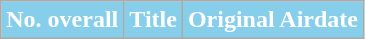<table class="wikitable plainrowheaders">
<tr ">
<th style="background:Skyblue; color:white;">No. overall</th>
<th style="background:Skyblue; color:white;">Title</th>
<th style="background:Skyblue; color:white;">Original Airdate<br>








</th>
</tr>
</table>
